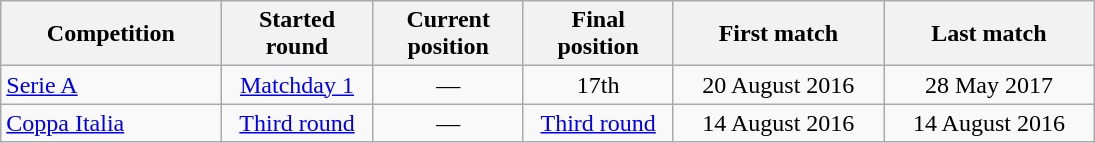<table class="wikitable" style="text-align:center; width:730px;">
<tr>
<th style="text-align:center; width:150px;">Competition</th>
<th style="text-align:center; width:100px;">Started round</th>
<th style="text-align:center; width:100px;">Current <br> position</th>
<th style="text-align:center; width:100px;">Final <br> position</th>
<th style="text-align:center; width:150px;">First match</th>
<th style="text-align:center; width:150px;">Last match</th>
</tr>
<tr>
<td style="text-align:left;"><a href='#'>Serie A</a></td>
<td><a href='#'>Matchday 1</a></td>
<td>—</td>
<td>17th</td>
<td>20 August 2016</td>
<td>28 May 2017</td>
</tr>
<tr>
<td style="text-align:left;"><a href='#'>Coppa Italia</a></td>
<td><a href='#'>Third round</a></td>
<td>—</td>
<td><a href='#'>Third round</a></td>
<td>14 August 2016</td>
<td>14 August 2016</td>
</tr>
</table>
